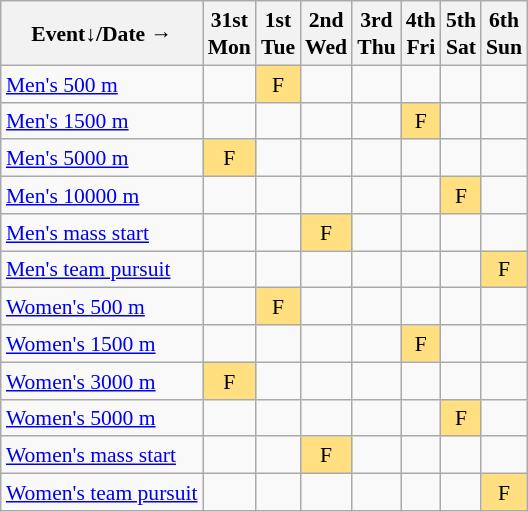<table class="wikitable" style="margin:0.5em auto; font-size:90%; line-height:1.25em; text-align:center;">
<tr>
<th>Event↓/Date →</th>
<th>31st<br>Mon</th>
<th>1st<br>Tue</th>
<th>2nd<br>Wed</th>
<th>3rd<br>Thu</th>
<th>4th<br>Fri</th>
<th>5th<br>Sat</th>
<th>6th<br>Sun</th>
</tr>
<tr>
<td align="left"><a href='#'>Men's 500 m</a></td>
<td></td>
<td bgcolor="#FFDF80">F</td>
<td></td>
<td></td>
<td></td>
<td></td>
<td></td>
</tr>
<tr>
<td align="left"><a href='#'>Men's 1500 m</a></td>
<td></td>
<td></td>
<td></td>
<td></td>
<td bgcolor="#FFDF80">F</td>
<td></td>
<td></td>
</tr>
<tr>
<td align="left"><a href='#'>Men's 5000 m</a></td>
<td bgcolor="#FFDF80">F</td>
<td></td>
<td></td>
<td></td>
<td></td>
<td></td>
<td></td>
</tr>
<tr>
<td align="left"><a href='#'>Men's 10000 m</a></td>
<td></td>
<td></td>
<td></td>
<td></td>
<td></td>
<td bgcolor="#FFDF80">F</td>
<td></td>
</tr>
<tr>
<td align="left"><a href='#'>Men's mass start</a></td>
<td></td>
<td></td>
<td bgcolor="#FFDF80">F</td>
<td></td>
<td></td>
<td></td>
<td></td>
</tr>
<tr>
<td align="left"><a href='#'>Men's team pursuit</a></td>
<td></td>
<td></td>
<td></td>
<td></td>
<td></td>
<td></td>
<td bgcolor="#FFDF80">F</td>
</tr>
<tr>
<td align="left"><a href='#'>Women's 500 m</a></td>
<td></td>
<td bgcolor="#FFDF80">F</td>
<td></td>
<td></td>
<td></td>
<td></td>
<td></td>
</tr>
<tr>
<td align="left"><a href='#'>Women's 1500 m</a></td>
<td></td>
<td></td>
<td></td>
<td></td>
<td bgcolor="#FFDF80">F</td>
<td></td>
<td></td>
</tr>
<tr>
<td align="left"><a href='#'>Women's 3000 m</a></td>
<td bgcolor="#FFDF80">F</td>
<td></td>
<td></td>
<td></td>
<td></td>
<td></td>
<td></td>
</tr>
<tr>
<td align="left"><a href='#'>Women's 5000 m</a></td>
<td></td>
<td></td>
<td></td>
<td></td>
<td></td>
<td bgcolor="#FFDF80">F</td>
<td></td>
</tr>
<tr>
<td align="left"><a href='#'>Women's mass start</a></td>
<td></td>
<td></td>
<td bgcolor="#FFDF80">F</td>
<td></td>
<td></td>
<td></td>
<td></td>
</tr>
<tr>
<td align="left"><a href='#'>Women's team pursuit</a></td>
<td></td>
<td></td>
<td></td>
<td></td>
<td></td>
<td></td>
<td bgcolor="#FFDF80">F</td>
</tr>
</table>
